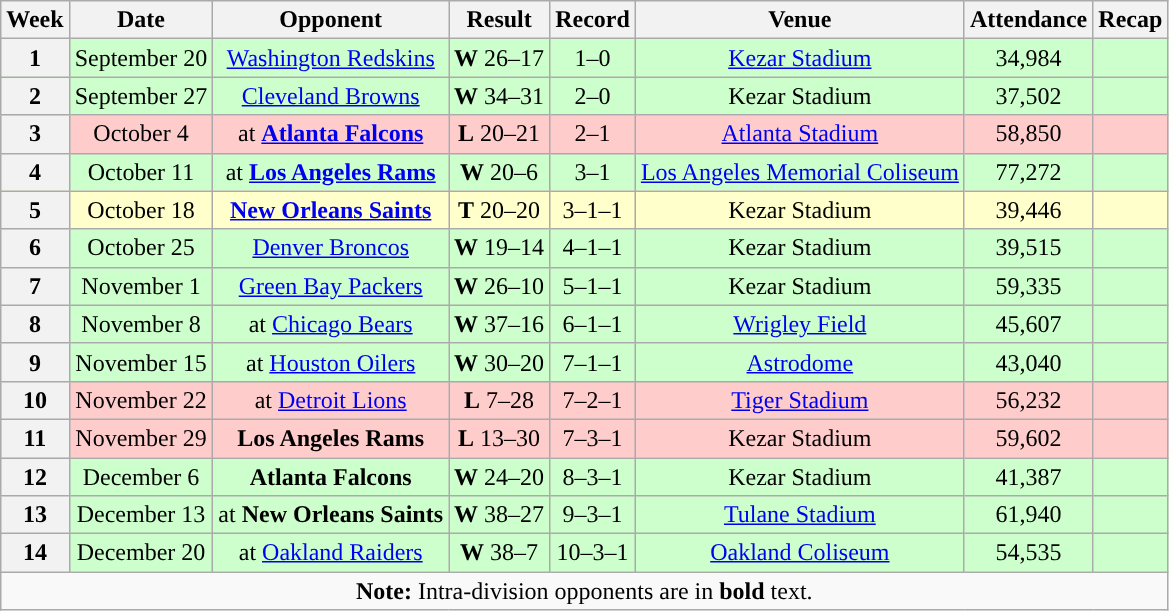<table class="wikitable" style="text-align:center">
<tr>
<th>Week</th>
<th>Date</th>
<th>Opponent</th>
<th>Result</th>
<th>Record</th>
<th>Venue</th>
<th>Attendance</th>
<th>Recap</th>
</tr>
<tr style="background:#cfc">
<th>1</th>
<td>September 20</td>
<td><a href='#'>Washington Redskins</a></td>
<td><strong>W</strong> 26–17</td>
<td>1–0</td>
<td><a href='#'>Kezar Stadium</a></td>
<td>34,984</td>
<td></td>
</tr>
<tr style="background:#cfc">
<th>2</th>
<td>September 27</td>
<td><a href='#'>Cleveland Browns</a></td>
<td><strong>W</strong> 34–31</td>
<td>2–0</td>
<td>Kezar Stadium</td>
<td>37,502</td>
<td></td>
</tr>
<tr style="background:#fcc">
<th>3</th>
<td>October 4</td>
<td>at <strong><a href='#'>Atlanta Falcons</a></strong></td>
<td><strong>L</strong> 20–21</td>
<td>2–1</td>
<td><a href='#'>Atlanta Stadium</a></td>
<td>58,850</td>
<td></td>
</tr>
<tr style="background:#cfc">
<th>4</th>
<td>October 11</td>
<td>at <strong><a href='#'>Los Angeles Rams</a></strong></td>
<td><strong>W</strong> 20–6</td>
<td>3–1</td>
<td><a href='#'>Los Angeles Memorial Coliseum</a></td>
<td>77,272</td>
<td></td>
</tr>
<tr style="background:#ffc">
<th>5</th>
<td>October 18</td>
<td><strong><a href='#'>New Orleans Saints</a></strong></td>
<td><strong>T</strong> 20–20</td>
<td>3–1–1</td>
<td>Kezar Stadium</td>
<td>39,446</td>
<td></td>
</tr>
<tr style="background:#cfc">
<th>6</th>
<td>October 25</td>
<td><a href='#'>Denver Broncos</a></td>
<td><strong>W</strong> 19–14</td>
<td>4–1–1</td>
<td>Kezar Stadium</td>
<td>39,515</td>
<td></td>
</tr>
<tr style="background:#cfc">
<th>7</th>
<td>November 1</td>
<td><a href='#'>Green Bay Packers</a></td>
<td><strong>W</strong> 26–10</td>
<td>5–1–1</td>
<td>Kezar Stadium</td>
<td>59,335</td>
<td></td>
</tr>
<tr style="background:#cfc">
<th>8</th>
<td>November 8</td>
<td>at <a href='#'>Chicago Bears</a></td>
<td><strong>W</strong> 37–16</td>
<td>6–1–1</td>
<td><a href='#'>Wrigley Field</a></td>
<td>45,607</td>
<td></td>
</tr>
<tr style="background:#cfc">
<th>9</th>
<td>November 15</td>
<td>at <a href='#'>Houston Oilers</a></td>
<td><strong>W</strong> 30–20</td>
<td>7–1–1</td>
<td><a href='#'>Astrodome</a></td>
<td>43,040</td>
<td></td>
</tr>
<tr style="background:#fcc;">
<th>10</th>
<td>November 22</td>
<td>at <a href='#'>Detroit Lions</a></td>
<td><strong>L</strong> 7–28</td>
<td>7–2–1</td>
<td><a href='#'>Tiger Stadium</a></td>
<td>56,232</td>
<td></td>
</tr>
<tr style="background:#fcc">
<th>11</th>
<td>November 29</td>
<td><strong>Los Angeles Rams</strong></td>
<td><strong>L</strong> 13–30</td>
<td>7–3–1</td>
<td>Kezar Stadium</td>
<td>59,602</td>
<td></td>
</tr>
<tr style="background:#cfc">
<th>12</th>
<td>December 6</td>
<td><strong>Atlanta Falcons</strong></td>
<td><strong>W</strong> 24–20</td>
<td>8–3–1</td>
<td>Kezar Stadium</td>
<td>41,387</td>
<td></td>
</tr>
<tr style="background:#cfc">
<th>13</th>
<td>December 13</td>
<td>at <strong>New Orleans Saints</strong></td>
<td><strong>W</strong> 38–27</td>
<td>9–3–1</td>
<td><a href='#'>Tulane Stadium</a></td>
<td>61,940</td>
<td></td>
</tr>
<tr style="background:#cfc">
<th>14</th>
<td>December 20</td>
<td>at <a href='#'>Oakland Raiders</a></td>
<td><strong>W</strong> 38–7</td>
<td>10–3–1</td>
<td><a href='#'>Oakland Coliseum</a></td>
<td>54,535</td>
<td></td>
</tr>
<tr>
<td colspan="8"><strong>Note:</strong> Intra-division opponents are in <strong>bold</strong> text.</td>
</tr>
</table>
